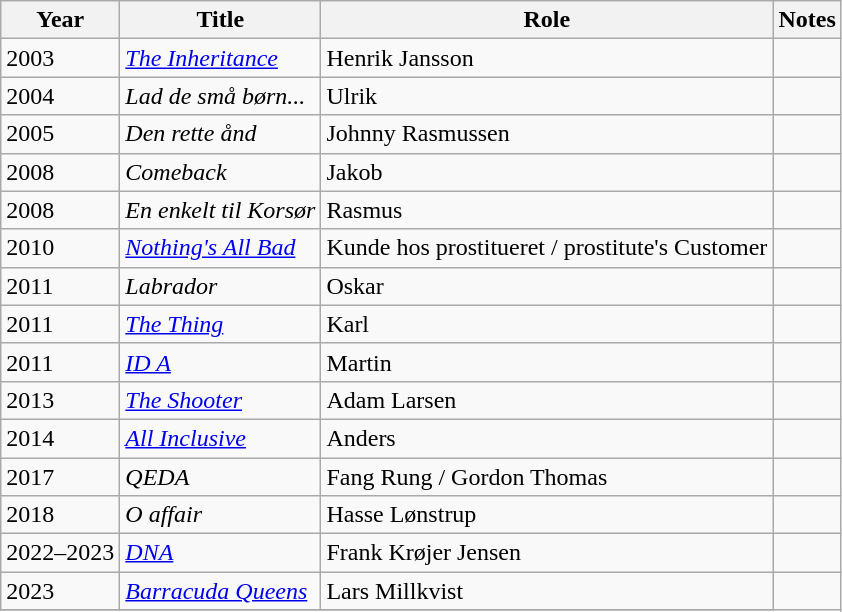<table class="wikitable">
<tr>
<th>Year</th>
<th>Title</th>
<th>Role</th>
<th>Notes</th>
</tr>
<tr>
<td>2003</td>
<td><em><a href='#'>The Inheritance</a></em></td>
<td>Henrik Jansson</td>
<td></td>
</tr>
<tr>
<td>2004</td>
<td><em>Lad de små børn...</em></td>
<td>Ulrik</td>
<td></td>
</tr>
<tr>
<td>2005</td>
<td><em>Den rette ånd</em></td>
<td>Johnny Rasmussen</td>
<td></td>
</tr>
<tr>
<td>2008</td>
<td><em>Comeback</em></td>
<td>Jakob</td>
<td></td>
</tr>
<tr>
<td>2008</td>
<td><em>En enkelt til Korsør</em></td>
<td>Rasmus</td>
<td></td>
</tr>
<tr>
<td>2010</td>
<td><em><a href='#'>Nothing's All Bad</a></em></td>
<td>Kunde hos prostitueret / prostitute's Customer</td>
<td></td>
</tr>
<tr>
<td>2011</td>
<td><em>Labrador</em></td>
<td>Oskar</td>
<td></td>
</tr>
<tr>
<td>2011</td>
<td><em><a href='#'>The Thing</a></em></td>
<td>Karl</td>
<td></td>
</tr>
<tr>
<td>2011</td>
<td><em><a href='#'>ID A</a></em></td>
<td>Martin</td>
<td></td>
</tr>
<tr>
<td>2013</td>
<td><em><a href='#'>The Shooter</a></em></td>
<td>Adam Larsen</td>
<td></td>
</tr>
<tr>
<td>2014</td>
<td><em><a href='#'>All Inclusive</a></em></td>
<td>Anders</td>
<td></td>
</tr>
<tr>
<td>2017</td>
<td><em>QEDA</em></td>
<td>Fang Rung / Gordon Thomas</td>
<td></td>
</tr>
<tr>
<td>2018</td>
<td><em>O affair</em></td>
<td>Hasse Lønstrup</td>
<td></td>
</tr>
<tr>
<td>2022–2023</td>
<td><em><a href='#'>DNA</a></em></td>
<td>Frank Krøjer Jensen</td>
<td></td>
</tr>
<tr>
<td>2023</td>
<td><em><a href='#'>Barracuda Queens</a></em></td>
<td>Lars Millkvist</td>
</tr>
<tr>
</tr>
</table>
